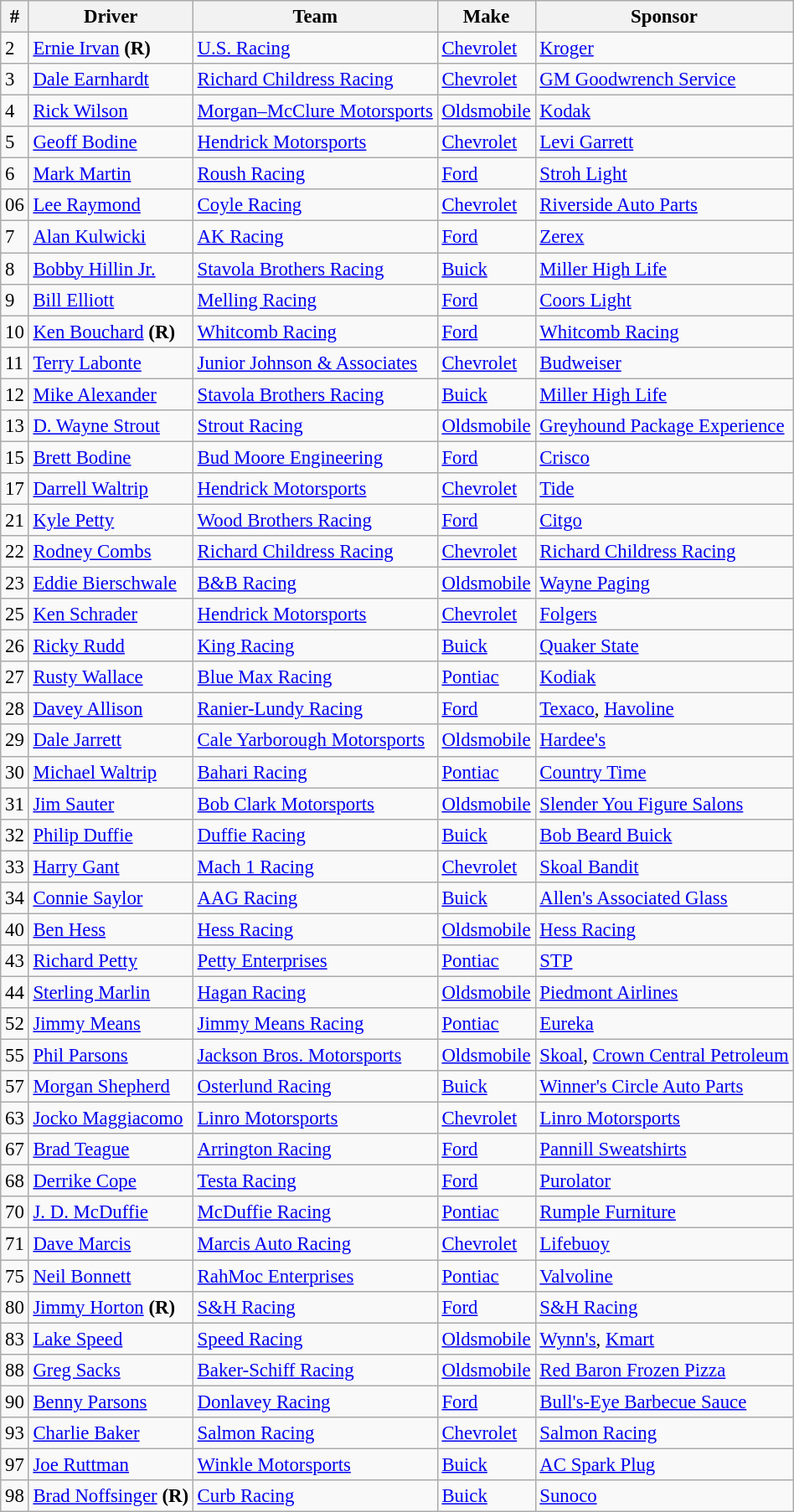<table class="wikitable" style="font-size:95%">
<tr>
<th>#</th>
<th>Driver</th>
<th>Team</th>
<th>Make</th>
<th>Sponsor</th>
</tr>
<tr>
<td>2</td>
<td><a href='#'>Ernie Irvan</a> <strong>(R)</strong></td>
<td><a href='#'>U.S. Racing</a></td>
<td><a href='#'>Chevrolet</a></td>
<td><a href='#'>Kroger</a></td>
</tr>
<tr>
<td>3</td>
<td><a href='#'>Dale Earnhardt</a></td>
<td><a href='#'>Richard Childress Racing</a></td>
<td><a href='#'>Chevrolet</a></td>
<td><a href='#'>GM Goodwrench Service</a></td>
</tr>
<tr>
<td>4</td>
<td><a href='#'>Rick Wilson</a></td>
<td><a href='#'>Morgan–McClure Motorsports</a></td>
<td><a href='#'>Oldsmobile</a></td>
<td><a href='#'>Kodak</a></td>
</tr>
<tr>
<td>5</td>
<td><a href='#'>Geoff Bodine</a></td>
<td><a href='#'>Hendrick Motorsports</a></td>
<td><a href='#'>Chevrolet</a></td>
<td><a href='#'>Levi Garrett</a></td>
</tr>
<tr>
<td>6</td>
<td><a href='#'>Mark Martin</a></td>
<td><a href='#'>Roush Racing</a></td>
<td><a href='#'>Ford</a></td>
<td><a href='#'>Stroh Light</a></td>
</tr>
<tr>
<td>06</td>
<td><a href='#'>Lee Raymond</a></td>
<td><a href='#'>Coyle Racing</a></td>
<td><a href='#'>Chevrolet</a></td>
<td><a href='#'>Riverside Auto Parts</a></td>
</tr>
<tr>
<td>7</td>
<td><a href='#'>Alan Kulwicki</a></td>
<td><a href='#'>AK Racing</a></td>
<td><a href='#'>Ford</a></td>
<td><a href='#'>Zerex</a></td>
</tr>
<tr>
<td>8</td>
<td><a href='#'>Bobby Hillin Jr.</a></td>
<td><a href='#'>Stavola Brothers Racing</a></td>
<td><a href='#'>Buick</a></td>
<td><a href='#'>Miller High Life</a></td>
</tr>
<tr>
<td>9</td>
<td><a href='#'>Bill Elliott</a></td>
<td><a href='#'>Melling Racing</a></td>
<td><a href='#'>Ford</a></td>
<td><a href='#'>Coors Light</a></td>
</tr>
<tr>
<td>10</td>
<td><a href='#'>Ken Bouchard</a> <strong>(R)</strong></td>
<td><a href='#'>Whitcomb Racing</a></td>
<td><a href='#'>Ford</a></td>
<td><a href='#'>Whitcomb Racing</a></td>
</tr>
<tr>
<td>11</td>
<td><a href='#'>Terry Labonte</a></td>
<td><a href='#'>Junior Johnson & Associates</a></td>
<td><a href='#'>Chevrolet</a></td>
<td><a href='#'>Budweiser</a></td>
</tr>
<tr>
<td>12</td>
<td><a href='#'>Mike Alexander</a></td>
<td><a href='#'>Stavola Brothers Racing</a></td>
<td><a href='#'>Buick</a></td>
<td><a href='#'>Miller High Life</a></td>
</tr>
<tr>
<td>13</td>
<td><a href='#'>D. Wayne Strout</a></td>
<td><a href='#'>Strout Racing</a></td>
<td><a href='#'>Oldsmobile</a></td>
<td><a href='#'>Greyhound Package Experience</a></td>
</tr>
<tr>
<td>15</td>
<td><a href='#'>Brett Bodine</a></td>
<td><a href='#'>Bud Moore Engineering</a></td>
<td><a href='#'>Ford</a></td>
<td><a href='#'>Crisco</a></td>
</tr>
<tr>
<td>17</td>
<td><a href='#'>Darrell Waltrip</a></td>
<td><a href='#'>Hendrick Motorsports</a></td>
<td><a href='#'>Chevrolet</a></td>
<td><a href='#'>Tide</a></td>
</tr>
<tr>
<td>21</td>
<td><a href='#'>Kyle Petty</a></td>
<td><a href='#'>Wood Brothers Racing</a></td>
<td><a href='#'>Ford</a></td>
<td><a href='#'>Citgo</a></td>
</tr>
<tr>
<td>22</td>
<td><a href='#'>Rodney Combs</a></td>
<td><a href='#'>Richard Childress Racing</a></td>
<td><a href='#'>Chevrolet</a></td>
<td><a href='#'>Richard Childress Racing</a></td>
</tr>
<tr>
<td>23</td>
<td><a href='#'>Eddie Bierschwale</a></td>
<td><a href='#'>B&B Racing</a></td>
<td><a href='#'>Oldsmobile</a></td>
<td><a href='#'>Wayne Paging</a></td>
</tr>
<tr>
<td>25</td>
<td><a href='#'>Ken Schrader</a></td>
<td><a href='#'>Hendrick Motorsports</a></td>
<td><a href='#'>Chevrolet</a></td>
<td><a href='#'>Folgers</a></td>
</tr>
<tr>
<td>26</td>
<td><a href='#'>Ricky Rudd</a></td>
<td><a href='#'>King Racing</a></td>
<td><a href='#'>Buick</a></td>
<td><a href='#'>Quaker State</a></td>
</tr>
<tr>
<td>27</td>
<td><a href='#'>Rusty Wallace</a></td>
<td><a href='#'>Blue Max Racing</a></td>
<td><a href='#'>Pontiac</a></td>
<td><a href='#'>Kodiak</a></td>
</tr>
<tr>
<td>28</td>
<td><a href='#'>Davey Allison</a></td>
<td><a href='#'>Ranier-Lundy Racing</a></td>
<td><a href='#'>Ford</a></td>
<td><a href='#'>Texaco</a>, <a href='#'>Havoline</a></td>
</tr>
<tr>
<td>29</td>
<td><a href='#'>Dale Jarrett</a></td>
<td><a href='#'>Cale Yarborough Motorsports</a></td>
<td><a href='#'>Oldsmobile</a></td>
<td><a href='#'>Hardee's</a></td>
</tr>
<tr>
<td>30</td>
<td><a href='#'>Michael Waltrip</a></td>
<td><a href='#'>Bahari Racing</a></td>
<td><a href='#'>Pontiac</a></td>
<td><a href='#'>Country Time</a></td>
</tr>
<tr>
<td>31</td>
<td><a href='#'>Jim Sauter</a></td>
<td><a href='#'>Bob Clark Motorsports</a></td>
<td><a href='#'>Oldsmobile</a></td>
<td><a href='#'>Slender You Figure Salons</a></td>
</tr>
<tr>
<td>32</td>
<td><a href='#'>Philip Duffie</a></td>
<td><a href='#'>Duffie Racing</a></td>
<td><a href='#'>Buick</a></td>
<td><a href='#'>Bob Beard Buick</a></td>
</tr>
<tr>
<td>33</td>
<td><a href='#'>Harry Gant</a></td>
<td><a href='#'>Mach 1 Racing</a></td>
<td><a href='#'>Chevrolet</a></td>
<td><a href='#'>Skoal Bandit</a></td>
</tr>
<tr>
<td>34</td>
<td><a href='#'>Connie Saylor</a></td>
<td><a href='#'>AAG Racing</a></td>
<td><a href='#'>Buick</a></td>
<td><a href='#'>Allen's Associated Glass</a></td>
</tr>
<tr>
<td>40</td>
<td><a href='#'>Ben Hess</a></td>
<td><a href='#'>Hess Racing</a></td>
<td><a href='#'>Oldsmobile</a></td>
<td><a href='#'>Hess Racing</a></td>
</tr>
<tr>
<td>43</td>
<td><a href='#'>Richard Petty</a></td>
<td><a href='#'>Petty Enterprises</a></td>
<td><a href='#'>Pontiac</a></td>
<td><a href='#'>STP</a></td>
</tr>
<tr>
<td>44</td>
<td><a href='#'>Sterling Marlin</a></td>
<td><a href='#'>Hagan Racing</a></td>
<td><a href='#'>Oldsmobile</a></td>
<td><a href='#'>Piedmont Airlines</a></td>
</tr>
<tr>
<td>52</td>
<td><a href='#'>Jimmy Means</a></td>
<td><a href='#'>Jimmy Means Racing</a></td>
<td><a href='#'>Pontiac</a></td>
<td><a href='#'>Eureka</a></td>
</tr>
<tr>
<td>55</td>
<td><a href='#'>Phil Parsons</a></td>
<td><a href='#'>Jackson Bros. Motorsports</a></td>
<td><a href='#'>Oldsmobile</a></td>
<td><a href='#'>Skoal</a>, <a href='#'>Crown Central Petroleum</a></td>
</tr>
<tr>
<td>57</td>
<td><a href='#'>Morgan Shepherd</a></td>
<td><a href='#'>Osterlund Racing</a></td>
<td><a href='#'>Buick</a></td>
<td><a href='#'>Winner's Circle Auto Parts</a></td>
</tr>
<tr>
<td>63</td>
<td><a href='#'>Jocko Maggiacomo</a></td>
<td><a href='#'>Linro Motorsports</a></td>
<td><a href='#'>Chevrolet</a></td>
<td><a href='#'>Linro Motorsports</a></td>
</tr>
<tr>
<td>67</td>
<td><a href='#'>Brad Teague</a></td>
<td><a href='#'>Arrington Racing</a></td>
<td><a href='#'>Ford</a></td>
<td><a href='#'>Pannill Sweatshirts</a></td>
</tr>
<tr>
<td>68</td>
<td><a href='#'>Derrike Cope</a></td>
<td><a href='#'>Testa Racing</a></td>
<td><a href='#'>Ford</a></td>
<td><a href='#'>Purolator</a></td>
</tr>
<tr>
<td>70</td>
<td><a href='#'>J. D. McDuffie</a></td>
<td><a href='#'>McDuffie Racing</a></td>
<td><a href='#'>Pontiac</a></td>
<td><a href='#'>Rumple Furniture</a></td>
</tr>
<tr>
<td>71</td>
<td><a href='#'>Dave Marcis</a></td>
<td><a href='#'>Marcis Auto Racing</a></td>
<td><a href='#'>Chevrolet</a></td>
<td><a href='#'>Lifebuoy</a></td>
</tr>
<tr>
<td>75</td>
<td><a href='#'>Neil Bonnett</a></td>
<td><a href='#'>RahMoc Enterprises</a></td>
<td><a href='#'>Pontiac</a></td>
<td><a href='#'>Valvoline</a></td>
</tr>
<tr>
<td>80</td>
<td><a href='#'>Jimmy Horton</a> <strong>(R)</strong></td>
<td><a href='#'>S&H Racing</a></td>
<td><a href='#'>Ford</a></td>
<td><a href='#'>S&H Racing</a></td>
</tr>
<tr>
<td>83</td>
<td><a href='#'>Lake Speed</a></td>
<td><a href='#'>Speed Racing</a></td>
<td><a href='#'>Oldsmobile</a></td>
<td><a href='#'>Wynn's</a>, <a href='#'>Kmart</a></td>
</tr>
<tr>
<td>88</td>
<td><a href='#'>Greg Sacks</a></td>
<td><a href='#'>Baker-Schiff Racing</a></td>
<td><a href='#'>Oldsmobile</a></td>
<td><a href='#'>Red Baron Frozen Pizza</a></td>
</tr>
<tr>
<td>90</td>
<td><a href='#'>Benny Parsons</a></td>
<td><a href='#'>Donlavey Racing</a></td>
<td><a href='#'>Ford</a></td>
<td><a href='#'>Bull's-Eye Barbecue Sauce</a></td>
</tr>
<tr>
<td>93</td>
<td><a href='#'>Charlie Baker</a></td>
<td><a href='#'>Salmon Racing</a></td>
<td><a href='#'>Chevrolet</a></td>
<td><a href='#'>Salmon Racing</a></td>
</tr>
<tr>
<td>97</td>
<td><a href='#'>Joe Ruttman</a></td>
<td><a href='#'>Winkle Motorsports</a></td>
<td><a href='#'>Buick</a></td>
<td><a href='#'>AC Spark Plug</a></td>
</tr>
<tr>
<td>98</td>
<td><a href='#'>Brad Noffsinger</a> <strong>(R)</strong></td>
<td><a href='#'>Curb Racing</a></td>
<td><a href='#'>Buick</a></td>
<td><a href='#'>Sunoco</a></td>
</tr>
</table>
